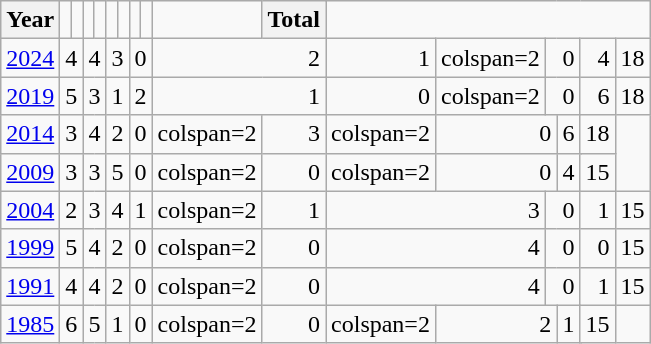<table class="wikitable" style="text-align:right; padding-left:1em">
<tr>
<th align="left">Year</th>
<td></td>
<td></td>
<td></td>
<td></td>
<td></td>
<td></td>
<td></td>
<td></td>
<td></td>
<th align="left">Total</th>
</tr>
<tr>
<td align=left><a href='#'>2024</a></td>
<td colspan=2>4</td>
<td colspan=2>4</td>
<td colspan=2>3</td>
<td colspan=2>0</td>
<td colspan=2>2</td>
<td colspan=2>1</td>
<td>colspan=2 </td>
<td colspan=2>0</td>
<td colspan=2>4</td>
<td>18</td>
</tr>
<tr>
<td align=left><a href='#'>2019</a></td>
<td colspan=2>5</td>
<td colspan=2>3</td>
<td colspan=2>1</td>
<td colspan=2>2</td>
<td colspan=2>1</td>
<td colspan=2>0</td>
<td>colspan=2 </td>
<td colspan=2>0</td>
<td colspan=2>6</td>
<td>18</td>
</tr>
<tr>
<td align=left><a href='#'>2014</a></td>
<td colspan=2>3</td>
<td colspan=2>4</td>
<td colspan=2>2</td>
<td colspan=2>0</td>
<td>colspan=2 </td>
<td colspan=2>3</td>
<td>colspan=2 </td>
<td colspan=2>0</td>
<td colspan=2>6</td>
<td>18</td>
</tr>
<tr>
<td align=left><a href='#'>2009</a></td>
<td colspan=2>3</td>
<td colspan=2>3</td>
<td colspan=2>5</td>
<td colspan=2>0</td>
<td>colspan=2 </td>
<td colspan=2>0</td>
<td>colspan=2 </td>
<td colspan=2>0</td>
<td colspan=2>4</td>
<td>15</td>
</tr>
<tr>
<td align=left><a href='#'>2004</a></td>
<td colspan=2>2</td>
<td colspan=2>3</td>
<td colspan=2>4</td>
<td colspan=2>1</td>
<td>colspan=2 </td>
<td colspan=2>1</td>
<td colspan=2>3</td>
<td colspan=2>0</td>
<td colspan=2>1</td>
<td>15</td>
</tr>
<tr>
<td align=left><a href='#'>1999</a></td>
<td colspan=2>5</td>
<td colspan=2>4</td>
<td colspan=2>2</td>
<td colspan=2>0</td>
<td>colspan=2 </td>
<td colspan=2>0</td>
<td colspan=2>4</td>
<td colspan=2>0</td>
<td colspan=2>0</td>
<td>15</td>
</tr>
<tr>
<td align=left><a href='#'>1991</a></td>
<td colspan=2>4</td>
<td colspan=2>4</td>
<td colspan=2>2</td>
<td colspan=2>0</td>
<td>colspan=2 </td>
<td colspan=2>0</td>
<td colspan=2>4</td>
<td colspan=2>0</td>
<td colspan=2>1</td>
<td>15</td>
</tr>
<tr>
<td align=left><a href='#'>1985</a></td>
<td colspan=2>6</td>
<td colspan=2>5</td>
<td colspan=2>1</td>
<td colspan=2>0</td>
<td>colspan=2 </td>
<td colspan=2>0</td>
<td>colspan=2 </td>
<td colspan=2>2</td>
<td colspan=2>1</td>
<td>15</td>
</tr>
</table>
